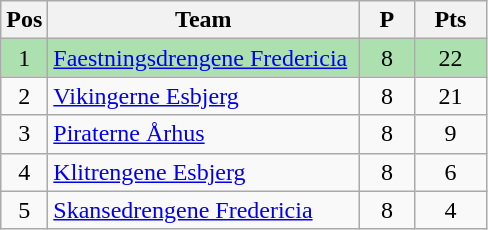<table class="wikitable" style="font-size: 100%">
<tr>
<th width=20>Pos</th>
<th width=200>Team</th>
<th width=30>P</th>
<th width=40>Pts</th>
</tr>
<tr align=center style="background:#ACE1AF;">
<td>1</td>
<td align="left"><a href='#'>Faestningsdrengene Fredericia</a></td>
<td>8</td>
<td>22</td>
</tr>
<tr align=center>
<td>2</td>
<td align="left"><a href='#'>Vikingerne Esbjerg</a></td>
<td>8</td>
<td>21</td>
</tr>
<tr align=center>
<td>3</td>
<td align="left"><a href='#'>Piraterne Århus</a></td>
<td>8</td>
<td>9</td>
</tr>
<tr align=center>
<td>4</td>
<td align="left"><a href='#'>Klitrengene Esbjerg</a></td>
<td>8</td>
<td>6</td>
</tr>
<tr align=center>
<td>5</td>
<td align="left"><a href='#'>Skansedrengene Fredericia</a></td>
<td>8</td>
<td>4</td>
</tr>
</table>
